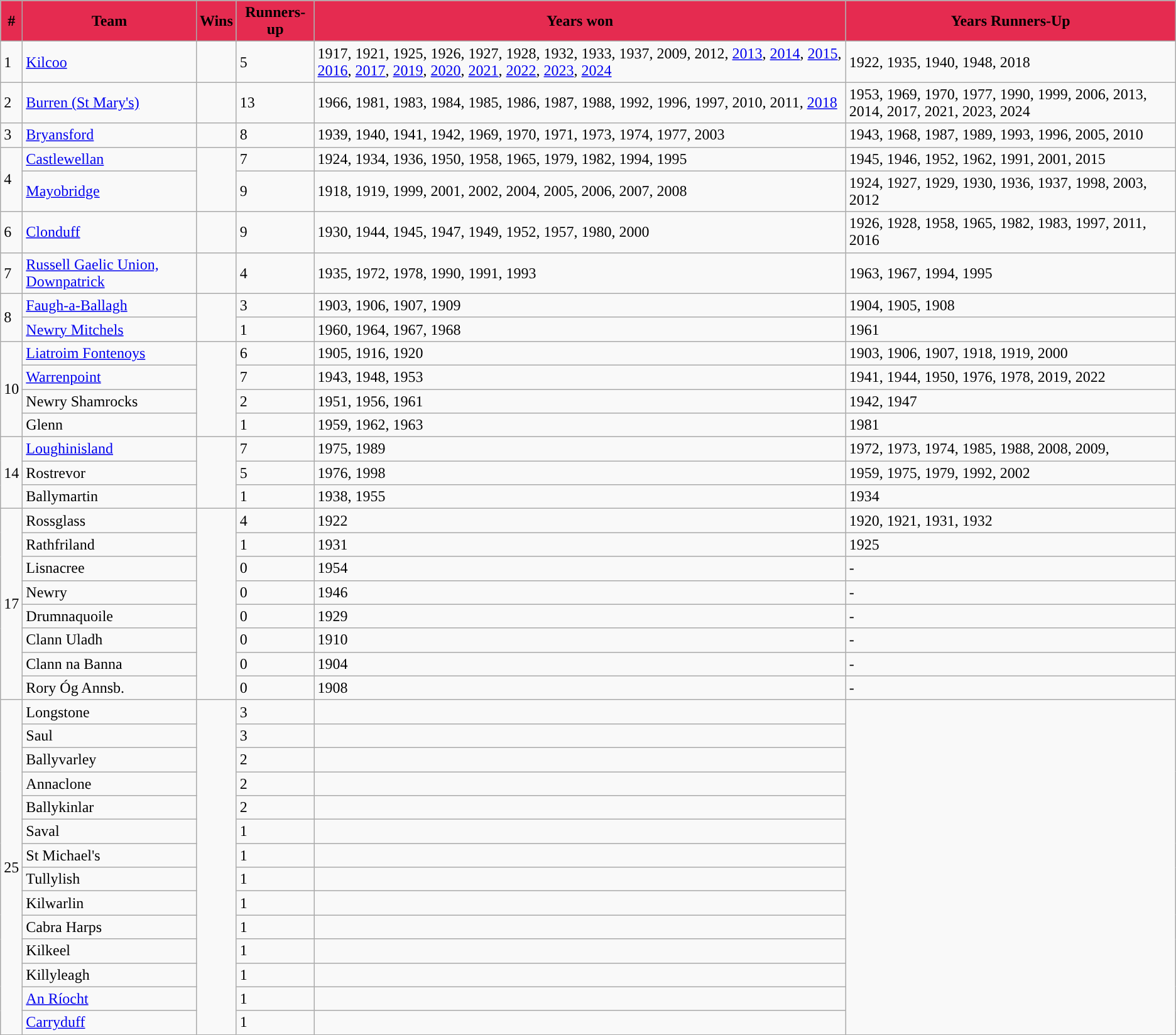<table class="wikitable">
<tr>
<th style="background:#E52B50;color:black;">#</th>
<th style="background:#E52B50;color:black;">Team</th>
<th style="background:#E52B50;color:black;">Wins</th>
<th style="background:#E52B50;color:black;">Runners-up</th>
<th style="background:#E52B50;color:black;">Years won</th>
<th style="background:#E52B50;color:black;">Years Runners-Up</th>
</tr>
<tr>
<td>1</td>
<td><a href='#'>Kilcoo</a></td>
<td></td>
<td>5</td>
<td>1917, 1921, 1925, 1926, 1927, 1928, 1932, 1933, 1937, 2009, 2012, <a href='#'>2013</a>, <a href='#'>2014</a>, <a href='#'>2015</a>, <a href='#'>2016</a>, <a href='#'>2017</a>, <a href='#'>2019</a>, <a href='#'>2020</a>, <a href='#'>2021</a>, <a href='#'>2022</a>, <a href='#'>2023</a>, <a href='#'>2024</a></td>
<td>1922, 1935, 1940, 1948, 2018</td>
</tr>
<tr>
<td>2</td>
<td><a href='#'>Burren (St Mary's)</a></td>
<td></td>
<td>13</td>
<td>1966, 1981, 1983, 1984, 1985, 1986, 1987, 1988, 1992, 1996, 1997, 2010, 2011, <a href='#'>2018</a></td>
<td>1953, 1969, 1970, 1977, 1990, 1999, 2006, 2013, 2014, 2017, 2021, 2023, 2024</td>
</tr>
<tr>
<td>3</td>
<td><a href='#'>Bryansford</a></td>
<td></td>
<td>8</td>
<td>1939, 1940, 1941, 1942, 1969, 1970, 1971, 1973, 1974, 1977, 2003</td>
<td>1943, 1968, 1987, 1989, 1993, 1996, 2005, 2010</td>
</tr>
<tr>
<td rowspan=2>4</td>
<td><a href='#'>Castlewellan</a></td>
<td rowspan=2></td>
<td>7</td>
<td>1924, 1934, 1936, 1950, 1958, 1965, 1979, 1982, 1994, 1995</td>
<td>1945, 1946, 1952, 1962, 1991, 2001, 2015</td>
</tr>
<tr>
<td><a href='#'>Mayobridge</a></td>
<td>9</td>
<td>1918, 1919, 1999, 2001, 2002, 2004, 2005, 2006, 2007, 2008</td>
<td>1924, 1927, 1929, 1930, 1936, 1937, 1998, 2003, 2012</td>
</tr>
<tr>
<td>6</td>
<td><a href='#'>Clonduff</a></td>
<td></td>
<td>9</td>
<td>1930, 1944, 1945, 1947, 1949, 1952, 1957, 1980, 2000</td>
<td>1926, 1928, 1958, 1965, 1982, 1983, 1997, 2011, 2016</td>
</tr>
<tr>
<td>7</td>
<td><a href='#'>Russell Gaelic Union, Downpatrick</a></td>
<td></td>
<td>4</td>
<td>1935, 1972, 1978, 1990, 1991, 1993</td>
<td>1963, 1967, 1994, 1995</td>
</tr>
<tr>
<td rowspan=2>8</td>
<td><a href='#'>Faugh-a-Ballagh</a></td>
<td rowspan=2></td>
<td>3</td>
<td>1903, 1906, 1907, 1909</td>
<td>1904, 1905, 1908</td>
</tr>
<tr>
<td><a href='#'>Newry Mitchels</a></td>
<td>1</td>
<td>1960, 1964, 1967, 1968</td>
<td>1961</td>
</tr>
<tr>
<td rowspan=4>10</td>
<td><a href='#'>Liatroim Fontenoys</a></td>
<td rowspan=4></td>
<td>6</td>
<td>1905, 1916, 1920</td>
<td>1903, 1906, 1907, 1918, 1919, 2000</td>
</tr>
<tr>
<td><a href='#'>Warrenpoint</a></td>
<td>7</td>
<td>1943, 1948, 1953</td>
<td>1941, 1944, 1950, 1976, 1978, 2019, 2022</td>
</tr>
<tr>
<td>Newry Shamrocks</td>
<td>2</td>
<td>1951, 1956, 1961</td>
<td>1942, 1947</td>
</tr>
<tr>
<td>Glenn</td>
<td>1</td>
<td>1959, 1962, 1963</td>
<td>1981</td>
</tr>
<tr>
<td rowspan=3>14</td>
<td><a href='#'>Loughinisland</a></td>
<td rowspan=3></td>
<td>7</td>
<td>1975, 1989</td>
<td>1972, 1973, 1974, 1985, 1988, 2008, 2009,</td>
</tr>
<tr>
<td>Rostrevor</td>
<td>5</td>
<td>1976, 1998</td>
<td>1959, 1975, 1979, 1992, 2002</td>
</tr>
<tr>
<td>Ballymartin</td>
<td>1</td>
<td>1938, 1955</td>
<td>1934</td>
</tr>
<tr>
<td rowspan=8>17</td>
<td>Rossglass</td>
<td rowspan=8></td>
<td>4</td>
<td>1922</td>
<td>1920, 1921, 1931, 1932</td>
</tr>
<tr>
<td>Rathfriland</td>
<td>1</td>
<td>1931</td>
<td>1925</td>
</tr>
<tr>
<td>Lisnacree</td>
<td>0</td>
<td>1954</td>
<td>-</td>
</tr>
<tr>
<td>Newry</td>
<td>0</td>
<td>1946</td>
<td>-</td>
</tr>
<tr>
<td>Drumnaquoile</td>
<td>0</td>
<td>1929</td>
<td>-</td>
</tr>
<tr>
<td>Clann Uladh</td>
<td>0</td>
<td>1910</td>
<td>-</td>
</tr>
<tr>
<td>Clann na Banna</td>
<td>0</td>
<td>1904</td>
<td>-</td>
</tr>
<tr>
<td>Rory Óg Annsb.</td>
<td>0</td>
<td>1908</td>
<td>-</td>
</tr>
<tr>
<td rowspan=14>25</td>
<td>Longstone</td>
<td rowspan=14></td>
<td>3</td>
<td></td>
</tr>
<tr>
<td>Saul</td>
<td>3</td>
<td></td>
</tr>
<tr>
<td>Ballyvarley</td>
<td>2</td>
<td></td>
</tr>
<tr>
<td>Annaclone</td>
<td>2</td>
<td></td>
</tr>
<tr>
<td>Ballykinlar</td>
<td>2</td>
<td></td>
</tr>
<tr>
<td>Saval</td>
<td>1</td>
<td></td>
</tr>
<tr>
<td>St Michael's</td>
<td>1</td>
<td></td>
</tr>
<tr>
<td>Tullylish</td>
<td>1</td>
<td></td>
</tr>
<tr>
<td>Kilwarlin</td>
<td>1</td>
<td></td>
</tr>
<tr>
<td>Cabra Harps</td>
<td>1</td>
<td></td>
</tr>
<tr>
<td>Kilkeel</td>
<td>1</td>
<td></td>
</tr>
<tr>
<td>Killyleagh</td>
<td>1</td>
<td></td>
</tr>
<tr>
<td><a href='#'>An Ríocht</a></td>
<td>1</td>
<td></td>
</tr>
<tr>
<td><a href='#'>Carryduff</a></td>
<td>1</td>
<td></td>
</tr>
</table>
